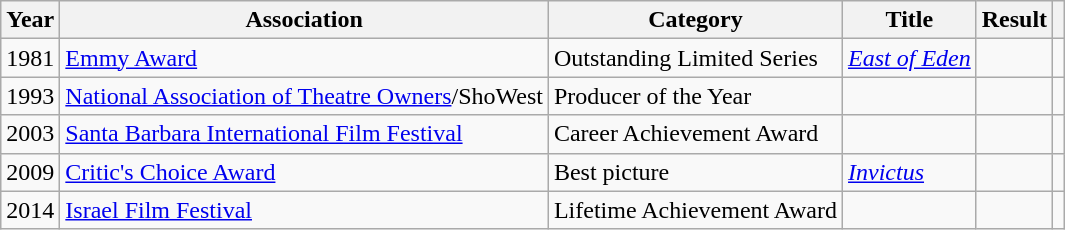<table class="wikitable sortable" style="text-align:left; font-size:100%;">
<tr>
<th>Year</th>
<th>Association</th>
<th>Category</th>
<th>Title</th>
<th>Result</th>
<th class=unsortable></th>
</tr>
<tr>
<td>1981</td>
<td><a href='#'>Emmy Award</a></td>
<td>Outstanding Limited Series</td>
<td><em><a href='#'>East of Eden</a></em></td>
<td></td>
<td></td>
</tr>
<tr>
<td>1993</td>
<td><a href='#'>National Association of Theatre Owners</a>/ShoWest</td>
<td>Producer of the Year</td>
<td></td>
<td></td>
<td></td>
</tr>
<tr>
<td>2003</td>
<td><a href='#'>Santa Barbara International Film Festival</a></td>
<td>Career Achievement Award</td>
<td></td>
<td></td>
<td></td>
</tr>
<tr>
<td>2009</td>
<td><a href='#'>Critic's Choice Award</a></td>
<td>Best picture</td>
<td><em><a href='#'>Invictus</a></em></td>
<td></td>
<td></td>
</tr>
<tr>
<td>2014</td>
<td><a href='#'>Israel Film Festival</a></td>
<td>Lifetime Achievement Award</td>
<td></td>
<td></td>
<td></td>
</tr>
</table>
